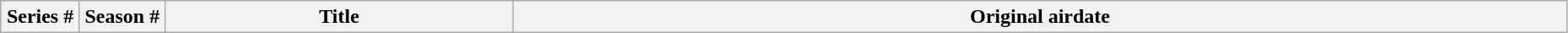<table class="wikitable plainrowheaders" style="width:98%;">
<tr>
<th width="55">Series #</th>
<th width="60">Season #</th>
<th>Title</th>
<th>Original airdate<br>






















</th>
</tr>
</table>
